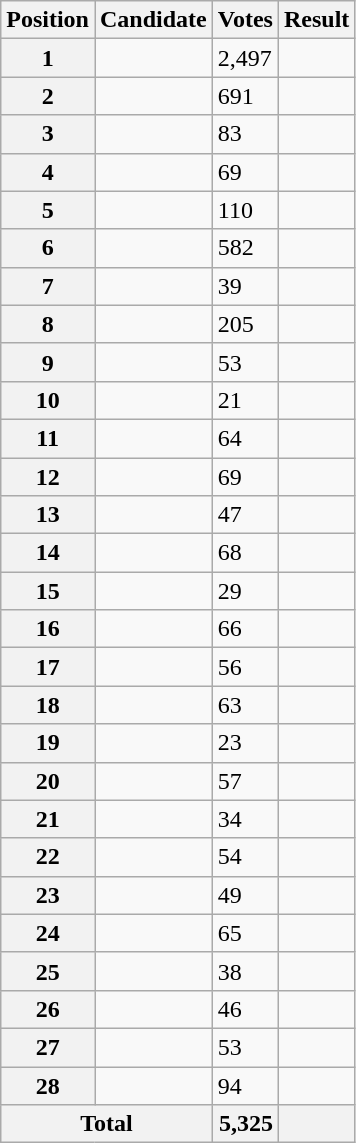<table class="wikitable sortable col3right">
<tr>
<th scope="col">Position</th>
<th scope="col">Candidate</th>
<th scope="col">Votes</th>
<th scope="col">Result</th>
</tr>
<tr>
<th scope="row">1</th>
<td></td>
<td>2,497</td>
<td></td>
</tr>
<tr>
<th scope="row">2</th>
<td></td>
<td>691</td>
<td></td>
</tr>
<tr>
<th scope="row">3</th>
<td></td>
<td>83</td>
<td></td>
</tr>
<tr>
<th scope="row">4</th>
<td></td>
<td>69</td>
<td></td>
</tr>
<tr>
<th scope="row">5</th>
<td></td>
<td>110</td>
<td></td>
</tr>
<tr>
<th scope="row">6</th>
<td></td>
<td>582</td>
<td></td>
</tr>
<tr>
<th scope="row">7</th>
<td></td>
<td>39</td>
<td></td>
</tr>
<tr>
<th scope="row">8</th>
<td></td>
<td>205</td>
<td></td>
</tr>
<tr>
<th scope="row">9</th>
<td></td>
<td>53</td>
<td></td>
</tr>
<tr>
<th scope="row">10</th>
<td></td>
<td>21</td>
<td></td>
</tr>
<tr>
<th scope="row">11</th>
<td></td>
<td>64</td>
<td></td>
</tr>
<tr>
<th scope="row">12</th>
<td></td>
<td>69</td>
<td></td>
</tr>
<tr>
<th scope="row">13</th>
<td></td>
<td>47</td>
<td></td>
</tr>
<tr>
<th scope="row">14</th>
<td></td>
<td>68</td>
<td></td>
</tr>
<tr>
<th scope="row">15</th>
<td></td>
<td>29</td>
<td></td>
</tr>
<tr>
<th scope="row">16</th>
<td></td>
<td>66</td>
<td></td>
</tr>
<tr>
<th scope="row">17</th>
<td></td>
<td>56</td>
<td></td>
</tr>
<tr>
<th scope="row">18</th>
<td></td>
<td>63</td>
<td></td>
</tr>
<tr>
<th scope="row">19</th>
<td></td>
<td>23</td>
<td></td>
</tr>
<tr>
<th scope="row">20</th>
<td></td>
<td>57</td>
<td></td>
</tr>
<tr>
<th scope="row">21</th>
<td></td>
<td>34</td>
<td></td>
</tr>
<tr>
<th scope="row">22</th>
<td></td>
<td>54</td>
<td></td>
</tr>
<tr>
<th scope="row">23</th>
<td></td>
<td>49</td>
<td></td>
</tr>
<tr>
<th scope="row">24</th>
<td></td>
<td>65</td>
<td></td>
</tr>
<tr>
<th scope="row">25</th>
<td></td>
<td>38</td>
<td></td>
</tr>
<tr>
<th scope="row">26</th>
<td></td>
<td>46</td>
<td></td>
</tr>
<tr>
<th scope="row">27</th>
<td></td>
<td>53</td>
<td></td>
</tr>
<tr>
<th scope="row">28</th>
<td></td>
<td>94</td>
<td></td>
</tr>
<tr class=sortbottom>
<th scope="row" colspan="2">Total</th>
<th style="text-align:right">5,325</th>
<th></th>
</tr>
</table>
